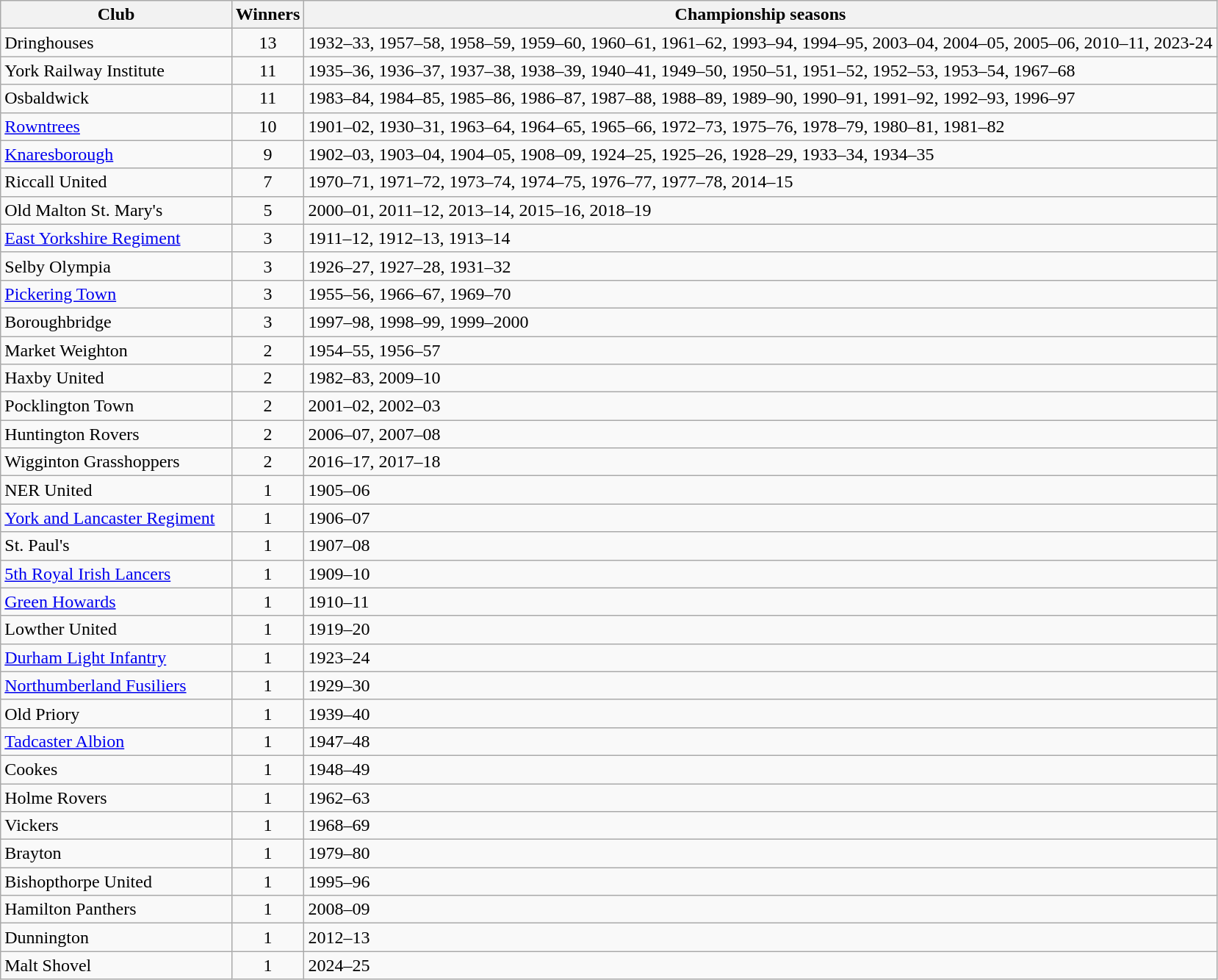<table class="wikitable sortable">
<tr>
<th style="width:19%;">Club</th>
<th>Winners</th>
<th>Championship seasons</th>
</tr>
<tr>
<td>Dringhouses</td>
<td style="text-align:center;">13</td>
<td>1932–33, 1957–58, 1958–59, 1959–60, 1960–61, 1961–62, 1993–94, 1994–95, 2003–04, 2004–05, 2005–06, 2010–11, 2023-24</td>
</tr>
<tr>
<td>York Railway Institute</td>
<td style="text-align:center;">11</td>
<td>1935–36, 1936–37, 1937–38, 1938–39, 1940–41, 1949–50, 1950–51, 1951–52, 1952–53, 1953–54, 1967–68</td>
</tr>
<tr>
<td>Osbaldwick</td>
<td style="text-align:center;">11</td>
<td>1983–84, 1984–85, 1985–86, 1986–87, 1987–88, 1988–89, 1989–90, 1990–91, 1991–92, 1992–93, 1996–97</td>
</tr>
<tr>
<td><a href='#'>Rowntrees</a></td>
<td style="text-align:center;">10</td>
<td>1901–02, 1930–31, 1963–64, 1964–65, 1965–66, 1972–73, 1975–76, 1978–79, 1980–81, 1981–82</td>
</tr>
<tr>
<td><a href='#'>Knaresborough</a></td>
<td style="text-align:center;">9</td>
<td>1902–03, 1903–04, 1904–05, 1908–09, 1924–25, 1925–26, 1928–29, 1933–34, 1934–35</td>
</tr>
<tr>
<td>Riccall United</td>
<td style="text-align:center;">7</td>
<td>1970–71, 1971–72, 1973–74, 1974–75, 1976–77, 1977–78, 2014–15</td>
</tr>
<tr>
<td>Old Malton St. Mary's</td>
<td style="text-align:center;">5</td>
<td>2000–01, 2011–12, 2013–14, 2015–16, 2018–19</td>
</tr>
<tr>
<td><a href='#'>East Yorkshire Regiment</a></td>
<td style="text-align:center;">3</td>
<td>1911–12, 1912–13, 1913–14</td>
</tr>
<tr>
<td>Selby Olympia</td>
<td style="text-align:center;">3</td>
<td>1926–27, 1927–28, 1931–32</td>
</tr>
<tr>
<td><a href='#'>Pickering Town</a></td>
<td style="text-align:center;">3</td>
<td>1955–56, 1966–67, 1969–70</td>
</tr>
<tr>
<td>Boroughbridge</td>
<td style="text-align:center;">3</td>
<td>1997–98, 1998–99, 1999–2000</td>
</tr>
<tr>
<td>Market Weighton</td>
<td style="text-align:center;">2</td>
<td>1954–55, 1956–57</td>
</tr>
<tr>
<td>Haxby United</td>
<td style="text-align:center;">2</td>
<td>1982–83, 2009–10</td>
</tr>
<tr>
<td>Pocklington Town</td>
<td style="text-align:center;">2</td>
<td>2001–02, 2002–03</td>
</tr>
<tr>
<td>Huntington Rovers</td>
<td style="text-align:center;">2</td>
<td>2006–07, 2007–08</td>
</tr>
<tr>
<td>Wigginton Grasshoppers</td>
<td style="text-align:center;">2</td>
<td>2016–17, 2017–18</td>
</tr>
<tr>
<td>NER United</td>
<td style="text-align:center;">1</td>
<td>1905–06</td>
</tr>
<tr>
<td><a href='#'>York and Lancaster Regiment</a></td>
<td style="text-align:center;">1</td>
<td>1906–07</td>
</tr>
<tr>
<td>St. Paul's</td>
<td style="text-align:center;">1</td>
<td>1907–08</td>
</tr>
<tr>
<td><a href='#'>5th Royal Irish Lancers</a></td>
<td style="text-align:center;">1</td>
<td>1909–10</td>
</tr>
<tr>
<td><a href='#'>Green Howards</a></td>
<td style="text-align:center;">1</td>
<td>1910–11</td>
</tr>
<tr>
<td>Lowther United</td>
<td style="text-align:center;">1</td>
<td>1919–20</td>
</tr>
<tr>
<td><a href='#'>Durham Light Infantry</a></td>
<td style="text-align:center;">1</td>
<td>1923–24</td>
</tr>
<tr>
<td><a href='#'>Northumberland Fusiliers</a></td>
<td style="text-align:center;">1</td>
<td>1929–30</td>
</tr>
<tr>
<td>Old Priory</td>
<td style="text-align:center;">1</td>
<td>1939–40</td>
</tr>
<tr>
<td><a href='#'>Tadcaster Albion</a></td>
<td style="text-align:center;">1</td>
<td>1947–48</td>
</tr>
<tr>
<td>Cookes</td>
<td style="text-align:center;">1</td>
<td>1948–49</td>
</tr>
<tr>
<td>Holme Rovers</td>
<td style="text-align:center;">1</td>
<td>1962–63</td>
</tr>
<tr>
<td>Vickers</td>
<td style="text-align:center;">1</td>
<td>1968–69</td>
</tr>
<tr>
<td>Brayton</td>
<td style="text-align:center;">1</td>
<td>1979–80</td>
</tr>
<tr>
<td>Bishopthorpe United</td>
<td style="text-align:center;">1</td>
<td>1995–96</td>
</tr>
<tr>
<td>Hamilton Panthers</td>
<td style="text-align:center;">1</td>
<td>2008–09</td>
</tr>
<tr>
<td>Dunnington</td>
<td style="text-align:center;">1</td>
<td>2012–13</td>
</tr>
<tr>
<td>Malt Shovel</td>
<td style="text-align:center;">1</td>
<td>2024–25</td>
</tr>
</table>
